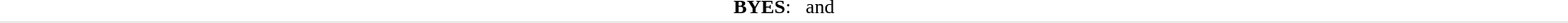<table style="text-align:center; border-bottom:1px solid #E0E0E0" width=100%>
<tr>
<td><strong>BYES</strong>:   and </td>
</tr>
</table>
